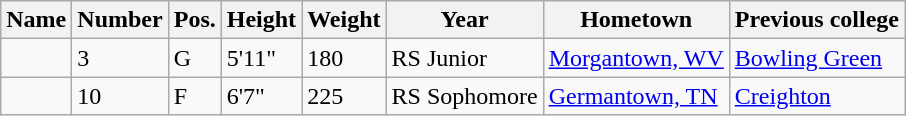<table class="wikitable sortable" border="1">
<tr>
<th>Name</th>
<th>Number</th>
<th>Pos.</th>
<th>Height</th>
<th>Weight</th>
<th>Year</th>
<th>Hometown</th>
<th class="unsortable">Previous college</th>
</tr>
<tr>
<td></td>
<td>3</td>
<td>G</td>
<td>5'11"</td>
<td>180</td>
<td>RS Junior</td>
<td><a href='#'>Morgantown, WV</a></td>
<td><a href='#'>Bowling Green</a></td>
</tr>
<tr>
<td></td>
<td>10</td>
<td>F</td>
<td>6'7"</td>
<td>225</td>
<td>RS Sophomore</td>
<td><a href='#'>Germantown, TN</a></td>
<td><a href='#'>Creighton</a></td>
</tr>
</table>
